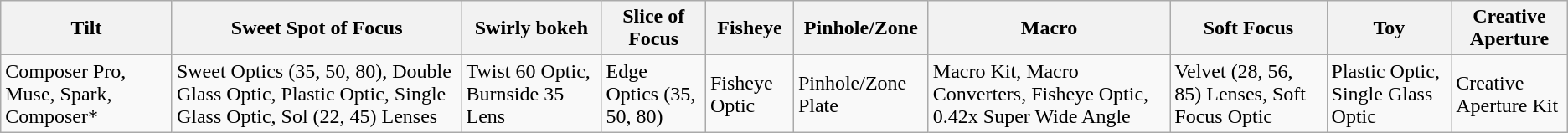<table class="wikitable">
<tr>
<th>Tilt</th>
<th>Sweet Spot of Focus</th>
<th>Swirly bokeh</th>
<th>Slice of Focus</th>
<th>Fisheye</th>
<th>Pinhole/Zone</th>
<th>Macro</th>
<th>Soft Focus</th>
<th>Toy</th>
<th>Creative Aperture</th>
</tr>
<tr>
<td>Composer Pro, Muse, Spark, Composer*</td>
<td>Sweet Optics (35, 50, 80), Double Glass Optic, Plastic Optic, Single Glass Optic, Sol (22, 45) Lenses</td>
<td>Twist 60 Optic, Burnside 35 Lens</td>
<td>Edge Optics (35, 50, 80)</td>
<td>Fisheye Optic</td>
<td>Pinhole/Zone Plate</td>
<td>Macro Kit, Macro Converters, Fisheye Optic, 0.42x Super Wide Angle</td>
<td>Velvet (28, 56, 85) Lenses, Soft Focus Optic</td>
<td>Plastic Optic, Single Glass Optic</td>
<td>Creative Aperture Kit</td>
</tr>
</table>
